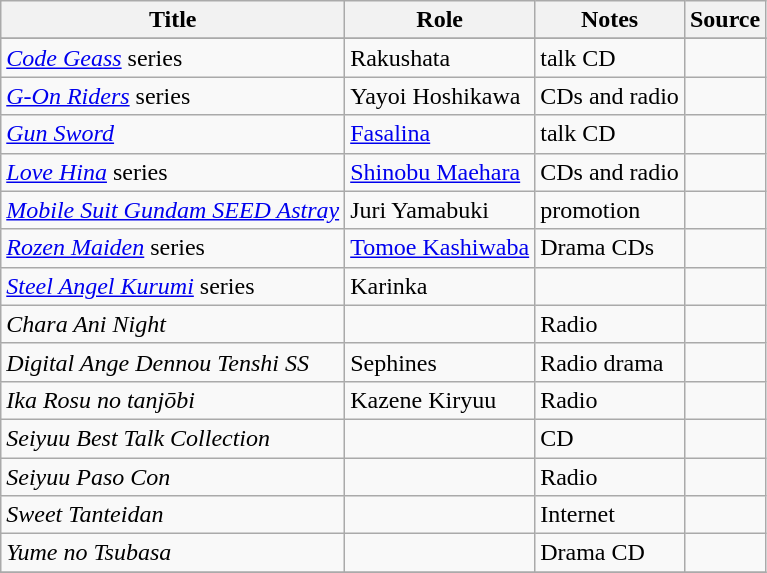<table class="wikitable sortable plainrowheaders">
<tr>
<th>Title</th>
<th>Role</th>
<th class="unsortable">Notes</th>
<th class="unsortable">Source</th>
</tr>
<tr>
</tr>
<tr>
<td><em><a href='#'>Code Geass</a></em> series</td>
<td>Rakushata</td>
<td>talk CD</td>
<td></td>
</tr>
<tr>
<td><em><a href='#'>G-On Riders</a></em> series</td>
<td>Yayoi Hoshikawa</td>
<td>CDs and radio</td>
<td></td>
</tr>
<tr>
<td><em><a href='#'>Gun Sword</a></em></td>
<td><a href='#'>Fasalina</a></td>
<td>talk CD</td>
<td></td>
</tr>
<tr>
<td><em><a href='#'>Love Hina</a></em> series</td>
<td><a href='#'>Shinobu Maehara</a></td>
<td>CDs and radio</td>
<td></td>
</tr>
<tr>
<td><em><a href='#'>Mobile Suit Gundam SEED Astray</a></em></td>
<td>Juri Yamabuki</td>
<td>promotion</td>
<td></td>
</tr>
<tr>
<td><em><a href='#'>Rozen Maiden</a></em> series</td>
<td><a href='#'>Tomoe Kashiwaba</a></td>
<td>Drama CDs</td>
<td></td>
</tr>
<tr>
<td><em><a href='#'>Steel Angel Kurumi</a> </em>series</td>
<td>Karinka</td>
<td></td>
<td></td>
</tr>
<tr>
<td><em>Chara Ani Night</em></td>
<td></td>
<td>Radio</td>
<td></td>
</tr>
<tr>
<td><em>Digital Ange Dennou Tenshi SS</em></td>
<td>Sephines</td>
<td>Radio drama</td>
<td></td>
</tr>
<tr>
<td><em>Ika Rosu no tanjōbi</em></td>
<td>Kazene Kiryuu</td>
<td>Radio</td>
<td></td>
</tr>
<tr>
<td><em>Seiyuu Best Talk Collection</em></td>
<td></td>
<td>CD</td>
<td></td>
</tr>
<tr>
<td><em>Seiyuu Paso Con</em></td>
<td></td>
<td>Radio</td>
<td></td>
</tr>
<tr>
<td><em>Sweet Tanteidan</em></td>
<td></td>
<td>Internet</td>
<td></td>
</tr>
<tr>
<td><em>Yume no Tsubasa</em></td>
<td></td>
<td>Drama CD</td>
<td></td>
</tr>
<tr>
</tr>
</table>
